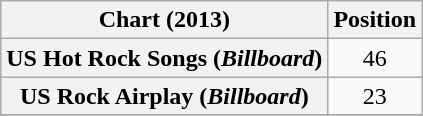<table class="wikitable plainrowheaders sortable">
<tr>
<th>Chart (2013)</th>
<th>Position</th>
</tr>
<tr>
<th scope="row">US Hot Rock Songs (<em>Billboard</em>)</th>
<td style="text-align:center;">46</td>
</tr>
<tr>
<th scope="row">US Rock Airplay (<em>Billboard</em>)</th>
<td style="text-align:center;">23</td>
</tr>
<tr>
</tr>
</table>
